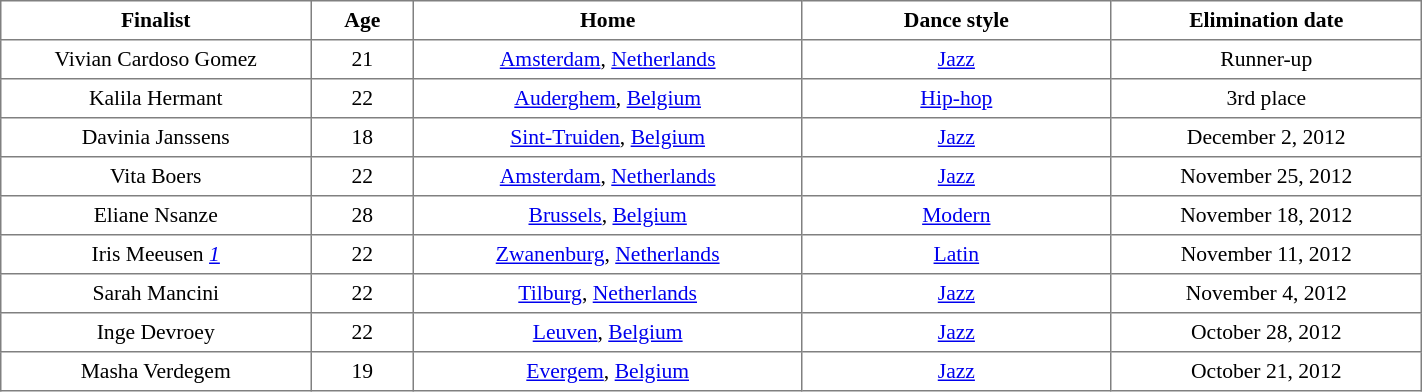<table border="1" cellpadding="4" cellspacing="0"  style="text-align:center; font-size:90%; border-collapse:collapse; width:75%;">
<tr Style = "background: # C1D8FF;">
<th style="width:12%;">Finalist</th>
<th style="width:4%; text-align:center;">Age</th>
<th style="width:15%;">Home</th>
<th style="width:12%;">Dance style</th>
<th style="width:12%;">Elimination date</th>
</tr>
<tr>
<td>Vivian Cardoso Gomez</td>
<td>21</td>
<td><a href='#'>Amsterdam</a>, <a href='#'>Netherlands</a></td>
<td><a href='#'>Jazz</a></td>
<td>Runner-up</td>
</tr>
<tr>
<td>Kalila Hermant</td>
<td>22</td>
<td><a href='#'>Auderghem</a>, <a href='#'>Belgium</a></td>
<td><a href='#'>Hip-hop</a></td>
<td>3rd place</td>
</tr>
<tr>
<td>Davinia Janssens</td>
<td>18</td>
<td><a href='#'>Sint-Truiden</a>, <a href='#'>Belgium</a></td>
<td><a href='#'>Jazz</a></td>
<td>December 2, 2012</td>
</tr>
<tr>
<td>Vita Boers</td>
<td>22</td>
<td><a href='#'>Amsterdam</a>, <a href='#'>Netherlands</a></td>
<td><a href='#'>Jazz</a></td>
<td>November 25, 2012</td>
</tr>
<tr>
<td>Eliane Nsanze</td>
<td>28</td>
<td><a href='#'>Brussels</a>, <a href='#'>Belgium</a></td>
<td><a href='#'>Modern</a></td>
<td>November 18, 2012</td>
</tr>
<tr>
<td>Iris Meeusen<em> <a href='#'>1</a></em></td>
<td>22</td>
<td><a href='#'>Zwanenburg</a>, <a href='#'>Netherlands</a></td>
<td><a href='#'>Latin</a></td>
<td>November 11, 2012</td>
</tr>
<tr>
<td>Sarah Mancini</td>
<td>22</td>
<td><a href='#'>Tilburg</a>, <a href='#'>Netherlands</a></td>
<td><a href='#'>Jazz</a></td>
<td>November 4, 2012</td>
</tr>
<tr>
<td>Inge Devroey</td>
<td>22</td>
<td><a href='#'>Leuven</a>, <a href='#'>Belgium</a></td>
<td><a href='#'>Jazz</a></td>
<td>October 28, 2012</td>
</tr>
<tr>
<td>Masha Verdegem</td>
<td>19</td>
<td><a href='#'>Evergem</a>, <a href='#'>Belgium</a></td>
<td><a href='#'>Jazz</a></td>
<td>October 21, 2012</td>
</tr>
</table>
